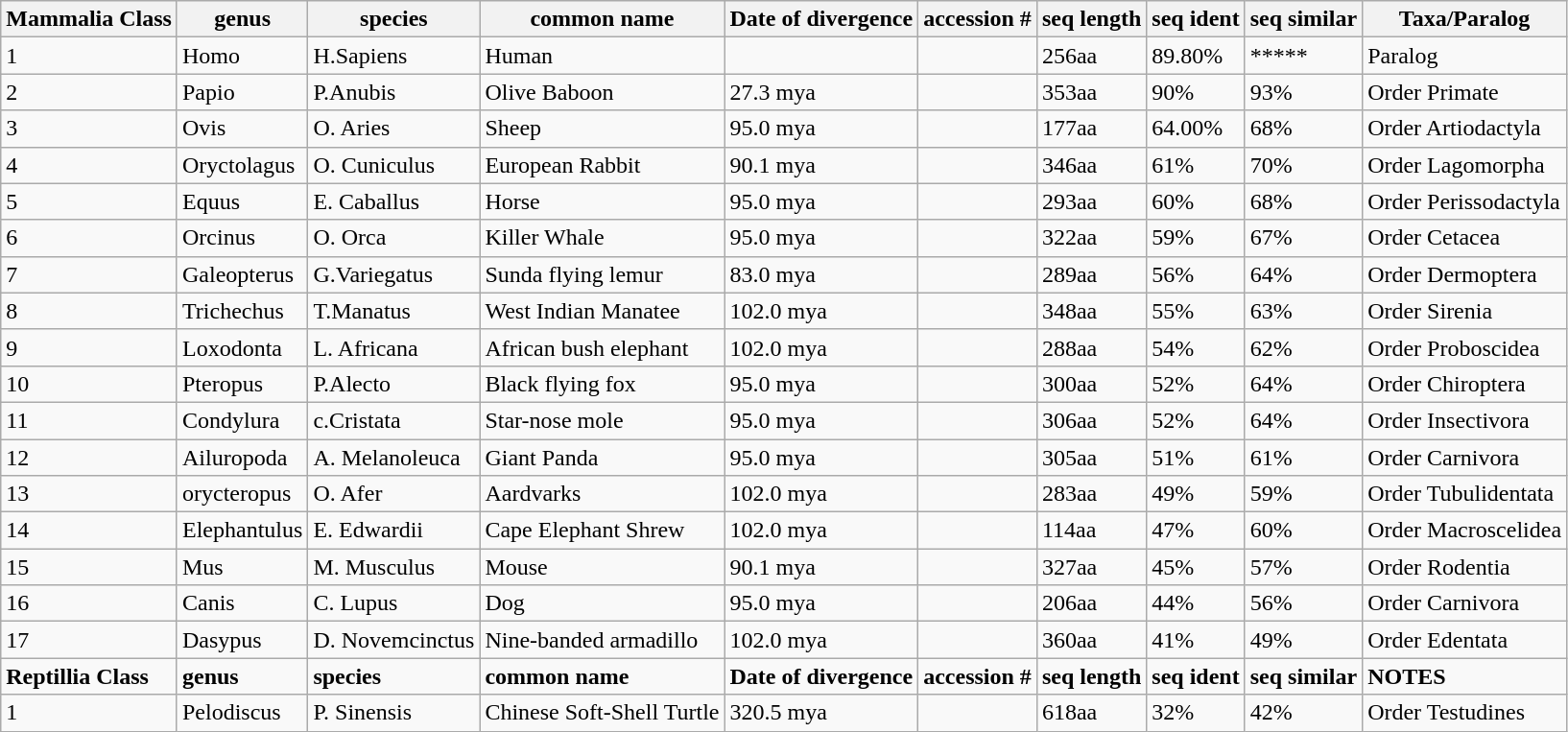<table class="wikitable">
<tr>
<th>Mammalia  Class</th>
<th>genus</th>
<th>species</th>
<th>common  name</th>
<th>Date  of divergence</th>
<th>accession  #</th>
<th>seq  length</th>
<th>seq  ident</th>
<th>seq  similar</th>
<th>Taxa/Paralog</th>
</tr>
<tr>
<td>1</td>
<td>Homo</td>
<td>H.Sapiens</td>
<td>Human</td>
<td></td>
<td></td>
<td>256aa</td>
<td>89.80%</td>
<td>*****</td>
<td>Paralog</td>
</tr>
<tr>
<td>2</td>
<td>Papio</td>
<td>P.Anubis</td>
<td>Olive Baboon</td>
<td>27.3 mya</td>
<td></td>
<td>353aa</td>
<td>90%</td>
<td>93%</td>
<td>Order Primate</td>
</tr>
<tr>
<td>3</td>
<td>Ovis</td>
<td>O. Aries</td>
<td>Sheep</td>
<td>95.0 mya</td>
<td></td>
<td>177aa</td>
<td>64.00%</td>
<td>68%</td>
<td>Order Artiodactyla</td>
</tr>
<tr>
<td>4</td>
<td>Oryctolagus</td>
<td>O. Cuniculus</td>
<td>European Rabbit</td>
<td>90.1 mya</td>
<td></td>
<td>346aa</td>
<td>61%</td>
<td>70%</td>
<td>Order Lagomorpha</td>
</tr>
<tr>
<td>5</td>
<td>Equus</td>
<td>E. Caballus</td>
<td>Horse</td>
<td>95.0 mya</td>
<td></td>
<td>293aa</td>
<td>60%</td>
<td>68%</td>
<td>Order Perissodactyla</td>
</tr>
<tr>
<td>6</td>
<td>Orcinus</td>
<td>O. Orca</td>
<td>Killer Whale</td>
<td>95.0 mya</td>
<td></td>
<td>322aa</td>
<td>59%</td>
<td>67%</td>
<td>Order Cetacea</td>
</tr>
<tr>
<td>7</td>
<td>Galeopterus</td>
<td>G.Variegatus</td>
<td>Sunda flying lemur</td>
<td>83.0 mya</td>
<td></td>
<td>289aa</td>
<td>56%</td>
<td>64%</td>
<td>Order Dermoptera</td>
</tr>
<tr>
<td>8</td>
<td>Trichechus</td>
<td>T.Manatus</td>
<td>West Indian Manatee</td>
<td>102.0 mya</td>
<td></td>
<td>348aa</td>
<td>55%</td>
<td>63%</td>
<td>Order Sirenia</td>
</tr>
<tr>
<td>9</td>
<td>Loxodonta</td>
<td>L. Africana</td>
<td>African bush elephant</td>
<td>102.0 mya</td>
<td></td>
<td>288aa</td>
<td>54%</td>
<td>62%</td>
<td>Order Proboscidea</td>
</tr>
<tr>
<td>10</td>
<td>Pteropus</td>
<td>P.Alecto</td>
<td>Black flying fox</td>
<td>95.0 mya</td>
<td></td>
<td>300aa</td>
<td>52%</td>
<td>64%</td>
<td>Order Chiroptera</td>
</tr>
<tr>
<td>11</td>
<td>Condylura</td>
<td>c.Cristata</td>
<td>Star-nose mole</td>
<td>95.0 mya</td>
<td></td>
<td>306aa</td>
<td>52%</td>
<td>64%</td>
<td>Order Insectivora</td>
</tr>
<tr>
<td>12</td>
<td>Ailuropoda</td>
<td>A. Melanoleuca</td>
<td>Giant Panda</td>
<td>95.0 mya</td>
<td></td>
<td>305aa</td>
<td>51%</td>
<td>61%</td>
<td>Order Carnivora</td>
</tr>
<tr>
<td>13</td>
<td>orycteropus</td>
<td>O. Afer</td>
<td>Aardvarks</td>
<td>102.0 mya</td>
<td></td>
<td>283aa</td>
<td>49%</td>
<td>59%</td>
<td>Order Tubulidentata</td>
</tr>
<tr>
<td>14</td>
<td>Elephantulus</td>
<td>E. Edwardii</td>
<td>Cape Elephant Shrew</td>
<td>102.0 mya</td>
<td></td>
<td>114aa</td>
<td>47%</td>
<td>60%</td>
<td>Order Macroscelidea</td>
</tr>
<tr>
<td>15</td>
<td>Mus</td>
<td>M.  Musculus</td>
<td>Mouse</td>
<td>90.1 mya</td>
<td></td>
<td>327aa</td>
<td>45%</td>
<td>57%</td>
<td>Order Rodentia</td>
</tr>
<tr>
<td>16</td>
<td>Canis</td>
<td>C. Lupus</td>
<td>Dog</td>
<td>95.0 mya</td>
<td></td>
<td>206aa</td>
<td>44%</td>
<td>56%</td>
<td>Order Carnivora</td>
</tr>
<tr>
<td>17</td>
<td>Dasypus</td>
<td>D. Novemcinctus</td>
<td>Nine-banded armadillo</td>
<td>102.0 mya</td>
<td></td>
<td>360aa</td>
<td>41%</td>
<td>49%</td>
<td>Order Edentata</td>
</tr>
<tr>
<td><strong>Reptillia  Class</strong></td>
<td><strong>genus</strong></td>
<td><strong>species</strong></td>
<td><strong>common  name</strong></td>
<td><strong>Date  of divergence</strong></td>
<td><strong>accession  #</strong></td>
<td><strong>seq  length</strong></td>
<td><strong>seq  ident</strong></td>
<td><strong>seq  similar</strong></td>
<td><strong>NOTES</strong></td>
</tr>
<tr>
<td>1</td>
<td>Pelodiscus</td>
<td>P. Sinensis</td>
<td>Chinese Soft-Shell Turtle</td>
<td>320.5 mya</td>
<td></td>
<td>618aa</td>
<td>32%</td>
<td>42%</td>
<td>Order Testudines</td>
</tr>
</table>
